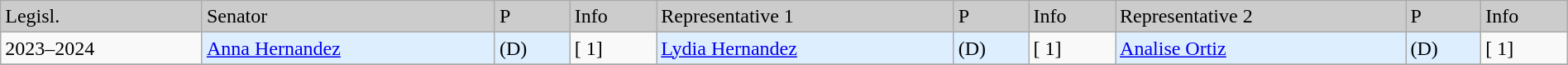<table class=wikitable width="100%" border="1">
<tr style="background-color:#cccccc;">
<td>Legisl.</td>
<td>Senator</td>
<td>P</td>
<td>Info</td>
<td>Representative 1</td>
<td>P</td>
<td>Info</td>
<td>Representative 2</td>
<td>P</td>
<td>Info</td>
</tr>
<tr>
<td>2023–2024</td>
<td style="background:#DDEEFF"><a href='#'>Anna Hernandez</a></td>
<td style="background:#DDEEFF">(D)</td>
<td>[ 1]</td>
<td style="background:#DDEEFF" "><a href='#'>Lydia Hernandez</a></td>
<td style="background:#DDEEFF">(D)</td>
<td>[ 1]</td>
<td style="background:#DDEEFF" "><a href='#'>Analise Ortiz</a></td>
<td style="background:#DDEEFF">(D)</td>
<td>[ 1]</td>
</tr>
<tr>
</tr>
</table>
